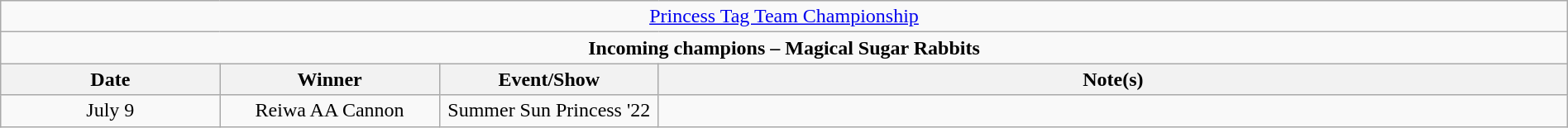<table class="wikitable" style="text-align:center; width:100%;">
<tr>
<td colspan="4" style="text-align: center;"><a href='#'>Princess Tag Team Championship</a></td>
</tr>
<tr>
<td colspan="4" style="text-align: center;"><strong>Incoming champions – Magical Sugar Rabbits </strong></td>
</tr>
<tr>
<th width=14%>Date</th>
<th width=14%>Winner</th>
<th width=14%>Event/Show</th>
<th width=58%>Note(s)</th>
</tr>
<tr>
<td>July 9</td>
<td>Reiwa AA Cannon<br></td>
<td>Summer Sun Princess '22</td>
<td></td>
</tr>
</table>
